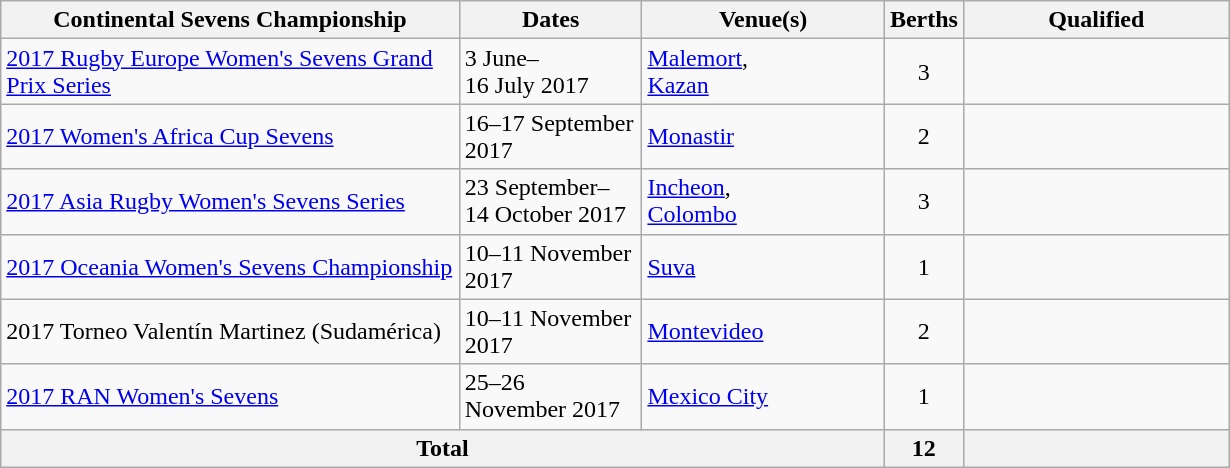<table class="wikitable" style="width:820px;">
<tr>
<th style="width:38%;">Continental Sevens Championship</th>
<th style="width:15%;">Dates</th>
<th style="width:20%;">Venue(s)</th>
<th width=5%>Berths</th>
<th style="width:25%;">Qualified</th>
</tr>
<tr>
<td><a href='#'>2017 Rugby Europe Women's Sevens Grand Prix Series</a></td>
<td>3 June–<br>16 July 2017</td>
<td> <a href='#'>Malemort</a>, <br>  <a href='#'>Kazan</a></td>
<td align=center>3</td>
<td><br><br></td>
</tr>
<tr>
<td><a href='#'>2017 Women's Africa Cup Sevens</a></td>
<td>16–17 September 2017</td>
<td> <a href='#'>Monastir</a></td>
<td align=center>2</td>
<td><strong></strong><br></td>
</tr>
<tr>
<td><a href='#'>2017 Asia Rugby Women's Sevens Series</a></td>
<td>23 September–<br>14 October 2017</td>
<td> <a href='#'>Incheon</a>, <br>  <a href='#'>Colombo</a></td>
<td align=center>3</td>
<td><strong></strong><br><br></td>
</tr>
<tr>
<td><a href='#'>2017 Oceania Women's Sevens Championship</a></td>
<td>10–11 November 2017</td>
<td> <a href='#'>Suva</a></td>
<td align=center>1</td>
<td><strong></strong></td>
</tr>
<tr>
<td>2017 Torneo Valentín Martinez (Sudamérica)</td>
<td>10–11 November 2017</td>
<td> <a href='#'>Montevideo</a></td>
<td align=center>2</td>
<td><strong></strong><br></td>
</tr>
<tr>
<td><a href='#'>2017 RAN Women's Sevens</a></td>
<td>25–26 <br> November 2017</td>
<td> <a href='#'>Mexico City</a></td>
<td align=center>1</td>
<td><strong></strong></td>
</tr>
<tr>
<th colspan=3>Total</th>
<th>12</th>
<th></th>
</tr>
</table>
